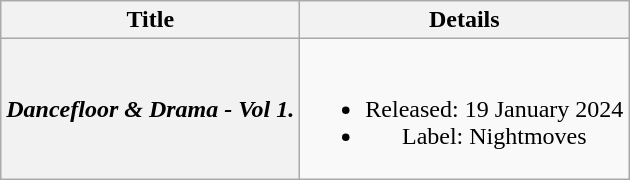<table class="wikitable plainrowheaders" style="text-align:center;" border="1">
<tr>
<th>Title</th>
<th>Details</th>
</tr>
<tr>
<th scope="row"><em>Dancefloor & Drama - Vol 1.</em></th>
<td><br><ul><li>Released: 19 January 2024</li><li>Label: Nightmoves</li></ul></td>
</tr>
</table>
